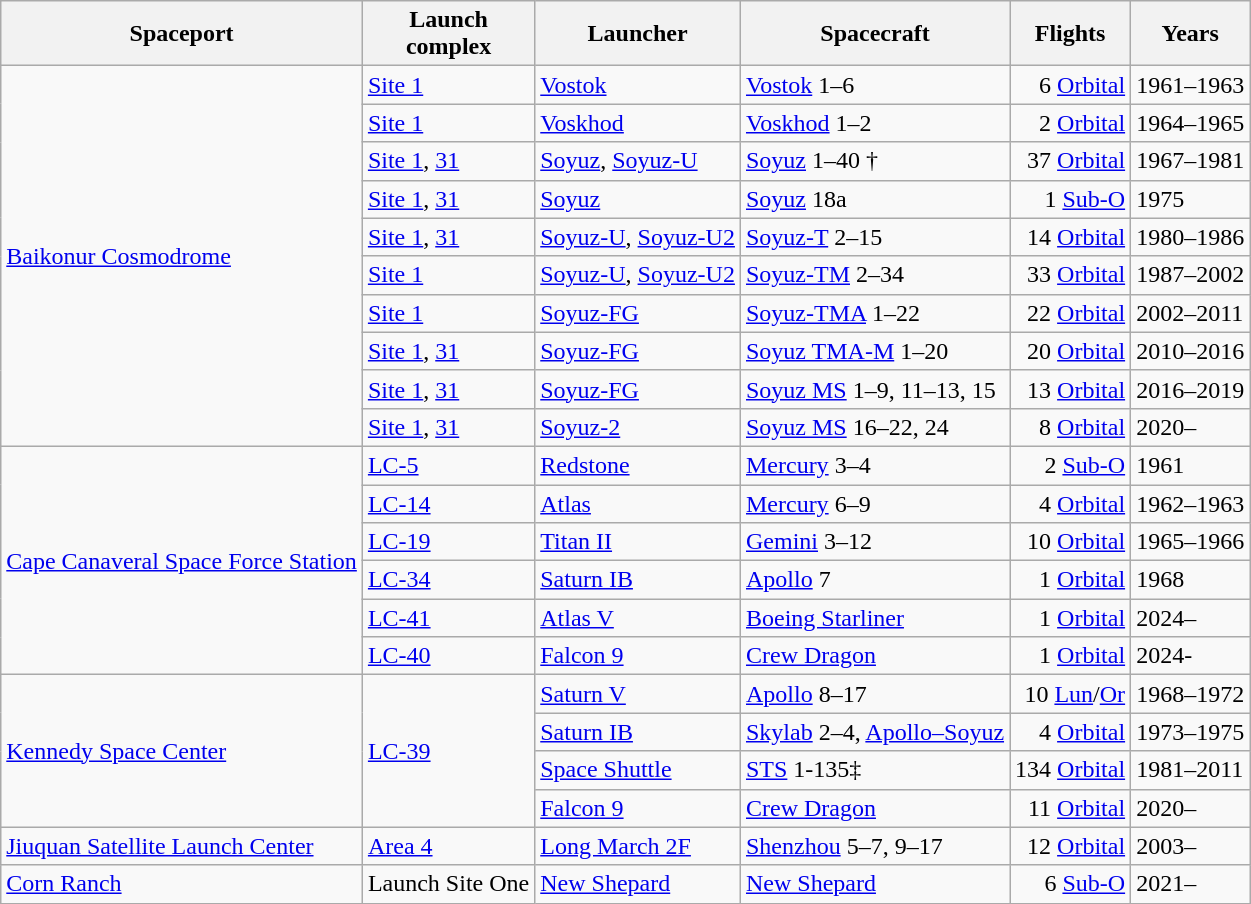<table class="wikitable">
<tr>
<th>Spaceport</th>
<th>Launch<br>complex</th>
<th>Launcher</th>
<th>Spacecraft</th>
<th>Flights</th>
<th>Years</th>
</tr>
<tr>
<td rowspan="10">   <a href='#'>Baikonur Cosmodrome</a></td>
<td><a href='#'>Site 1</a></td>
<td><a href='#'>Vostok</a></td>
<td><a href='#'>Vostok</a> 1–6</td>
<td style="text-align:right;">6 <a href='#'>Orbital</a></td>
<td>1961–1963</td>
</tr>
<tr>
<td><a href='#'>Site 1</a></td>
<td><a href='#'>Voskhod</a></td>
<td><a href='#'>Voskhod</a> 1–2</td>
<td style="text-align:right;">2 <a href='#'>Orbital</a></td>
<td>1964–1965</td>
</tr>
<tr>
<td><a href='#'>Site 1</a>, <a href='#'>31</a></td>
<td><a href='#'>Soyuz</a>, <a href='#'>Soyuz-U</a></td>
<td><a href='#'>Soyuz</a> 1–40 †</td>
<td style="text-align:right;">37 <a href='#'>Orbital</a></td>
<td>1967–1981</td>
</tr>
<tr>
<td><a href='#'>Site 1</a>, <a href='#'>31</a></td>
<td><a href='#'>Soyuz</a></td>
<td><a href='#'>Soyuz</a> 18a</td>
<td style="text-align:right;">1 <a href='#'>Sub-O</a></td>
<td>1975</td>
</tr>
<tr>
<td><a href='#'>Site 1</a>, <a href='#'>31</a></td>
<td><a href='#'>Soyuz-U</a>, <a href='#'>Soyuz-U2</a></td>
<td><a href='#'>Soyuz-T</a> 2–15</td>
<td style="text-align:right;">14 <a href='#'>Orbital</a></td>
<td>1980–1986</td>
</tr>
<tr>
<td><a href='#'>Site 1</a></td>
<td><a href='#'>Soyuz-U</a>, <a href='#'>Soyuz-U2</a></td>
<td><a href='#'>Soyuz-TM</a> 2–34</td>
<td style="text-align:right;">33 <a href='#'>Orbital</a></td>
<td>1987–2002</td>
</tr>
<tr>
<td><a href='#'>Site 1</a></td>
<td><a href='#'>Soyuz-FG</a></td>
<td><a href='#'>Soyuz-TMA</a> 1–22</td>
<td style="text-align:right;">22 <a href='#'>Orbital</a></td>
<td>2002–2011</td>
</tr>
<tr>
<td><a href='#'>Site 1</a>, <a href='#'>31</a></td>
<td><a href='#'>Soyuz-FG</a></td>
<td><a href='#'>Soyuz TMA-M</a> 1–20</td>
<td style="text-align:right;">20 <a href='#'>Orbital</a></td>
<td>2010–2016</td>
</tr>
<tr>
<td><a href='#'>Site 1</a>, <a href='#'>31</a></td>
<td><a href='#'>Soyuz-FG</a></td>
<td><a href='#'>Soyuz MS</a> 1–9, 11–13, 15</td>
<td style="text-align:right;">13 <a href='#'>Orbital</a></td>
<td>2016–2019</td>
</tr>
<tr>
<td><a href='#'>Site 1</a>, <a href='#'>31</a></td>
<td><a href='#'>Soyuz-2</a></td>
<td><a href='#'>Soyuz MS</a> 16–22, 24</td>
<td style="text-align:right;">8 <a href='#'>Orbital</a></td>
<td>2020–</td>
</tr>
<tr>
<td rowspan="6"> <a href='#'>Cape Canaveral Space Force Station</a></td>
<td><a href='#'>LC-5</a></td>
<td><a href='#'>Redstone</a></td>
<td><a href='#'>Mercury</a> 3–4</td>
<td style="text-align:right;">2 <a href='#'>Sub-O</a></td>
<td>1961</td>
</tr>
<tr>
<td><a href='#'>LC-14</a></td>
<td><a href='#'>Atlas</a></td>
<td><a href='#'>Mercury</a> 6–9</td>
<td style="text-align:right;">4 <a href='#'>Orbital</a></td>
<td>1962–1963</td>
</tr>
<tr>
<td><a href='#'>LC-19</a></td>
<td><a href='#'>Titan II</a></td>
<td><a href='#'>Gemini</a> 3–12</td>
<td style="text-align:right;">10 <a href='#'>Orbital</a></td>
<td>1965–1966</td>
</tr>
<tr>
<td><a href='#'>LC-34</a></td>
<td><a href='#'>Saturn IB</a></td>
<td><a href='#'>Apollo</a> 7</td>
<td style="text-align:right;">1 <a href='#'>Orbital</a></td>
<td>1968</td>
</tr>
<tr>
<td><a href='#'>LC-41</a></td>
<td><a href='#'>Atlas V</a></td>
<td><a href='#'>Boeing Starliner</a></td>
<td style="text-align:right;">1 <a href='#'>Orbital</a></td>
<td>2024–</td>
</tr>
<tr>
<td><a href='#'>LC-40</a></td>
<td><a href='#'>Falcon 9</a></td>
<td><a href='#'>Crew Dragon</a></td>
<td style="text-align:right;">1 <a href='#'>Orbital</a></td>
<td>2024-</td>
</tr>
<tr>
<td rowspan=4> <a href='#'>Kennedy Space Center</a></td>
<td rowspan=4><a href='#'>LC-39</a></td>
<td><a href='#'>Saturn V</a></td>
<td><a href='#'>Apollo</a> 8–17</td>
<td style="text-align:right;">10 <a href='#'>Lun</a>/<a href='#'>Or</a></td>
<td>1968–1972</td>
</tr>
<tr>
<td><a href='#'>Saturn IB</a></td>
<td><a href='#'>Skylab</a> 2–4, <a href='#'>Apollo–Soyuz</a></td>
<td style="text-align:right;">4 <a href='#'>Orbital</a></td>
<td>1973–1975</td>
</tr>
<tr>
<td><a href='#'>Space Shuttle</a></td>
<td><a href='#'>STS</a> 1-135‡</td>
<td style="text-align:right;">134 <a href='#'>Orbital</a></td>
<td>1981–2011</td>
</tr>
<tr>
<td><a href='#'>Falcon 9</a></td>
<td><a href='#'>Crew Dragon</a></td>
<td style="text-align:right;">11 <a href='#'>Orbital</a></td>
<td>2020–</td>
</tr>
<tr>
<td> <a href='#'>Jiuquan Satellite Launch Center</a></td>
<td><a href='#'>Area 4</a></td>
<td><a href='#'>Long March 2F</a></td>
<td><a href='#'>Shenzhou</a> 5–7, 9–17</td>
<td style="text-align:right;">12 <a href='#'>Orbital</a></td>
<td>2003–</td>
</tr>
<tr>
<td> <a href='#'>Corn Ranch</a></td>
<td>Launch Site One</td>
<td><a href='#'>New Shepard</a></td>
<td><a href='#'>New Shepard</a></td>
<td style="text-align:right;">6 <a href='#'>Sub-O</a></td>
<td>2021–</td>
</tr>
</table>
